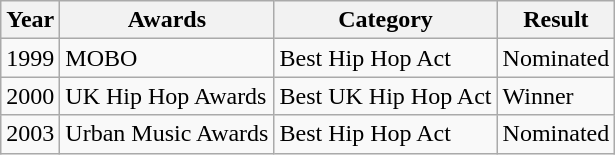<table class="wikitable">
<tr>
<th>Year</th>
<th>Awards</th>
<th>Category</th>
<th>Result</th>
</tr>
<tr>
<td>1999</td>
<td>MOBO</td>
<td>Best Hip Hop Act <td>Nominated</td></td>
</tr>
<tr>
<td>2000</td>
<td>UK Hip Hop Awards</td>
<td>Best UK Hip Hop Act <td>Winner</td></td>
</tr>
<tr>
<td>2003</td>
<td>Urban Music Awards</td>
<td>Best Hip Hop Act <td>Nominated</td></td>
</tr>
</table>
